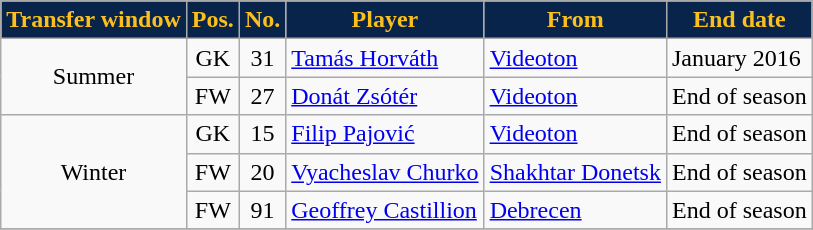<table class="wikitable plainrowheaders sortable">
<tr>
<th style="background-color:#08244A; color:#FBC01E">Transfer window</th>
<th style="background-color:#08244A; color:#FBC01E">Pos.</th>
<th style="background-color:#08244A; color:#FBC01E">No.</th>
<th style="background-color:#08244A; color:#FBC01E">Player</th>
<th style="background-color:#08244A; color:#FBC01E">From</th>
<th style="background-color:#08244A; color:#FBC01E">End date</th>
</tr>
<tr>
<td rowspan="2" style="text-align:center;">Summer</td>
<td style="text-align:center;">GK</td>
<td style="text-align:center;">31</td>
<td style="text-align:left;"> <a href='#'>Tamás Horváth</a></td>
<td style="text-align:left;"><a href='#'>Videoton</a></td>
<td style="text-align:left;">January 2016</td>
</tr>
<tr>
<td style="text-align:center;">FW</td>
<td style="text-align:center;">27</td>
<td style="text-align:left;"> <a href='#'>Donát Zsótér</a></td>
<td style="text-align:left;"><a href='#'>Videoton</a></td>
<td style="text-align:left;">End of season</td>
</tr>
<tr>
<td rowspan="3" style="text-align:center;">Winter</td>
<td style="text-align:center;">GK</td>
<td style="text-align:center;">15</td>
<td style="text-align:left;"> <a href='#'>Filip Pajović</a></td>
<td style="text-align:left;"><a href='#'>Videoton</a></td>
<td style="text-align:left;">End of season</td>
</tr>
<tr>
<td style="text-align:center;">FW</td>
<td style="text-align:center;">20</td>
<td style="text-align:left;"> <a href='#'>Vyacheslav Churko</a></td>
<td style="text-align:left;"> <a href='#'>Shakhtar Donetsk</a></td>
<td style="text-align:left;">End of season</td>
</tr>
<tr>
<td style="text-align:center;">FW</td>
<td style="text-align:center;">91</td>
<td style="text-align:left;"> <a href='#'>Geoffrey Castillion</a></td>
<td style="text-align:left;"><a href='#'>Debrecen</a></td>
<td style="text-align:left;">End of season</td>
</tr>
<tr>
</tr>
</table>
